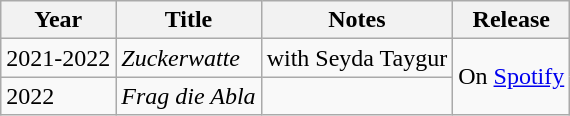<table class="wikitable">
<tr>
<th>Year</th>
<th>Title</th>
<th>Notes</th>
<th>Release</th>
</tr>
<tr>
<td>2021-2022</td>
<td><em>Zuckerwatte</em></td>
<td>with Seyda Taygur</td>
<td rowspan="2">On <a href='#'>Spotify</a></td>
</tr>
<tr>
<td>2022</td>
<td><em>Frag die Abla</em></td>
<td></td>
</tr>
</table>
